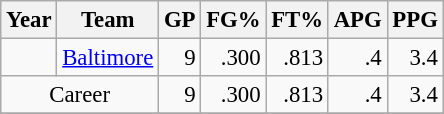<table class="wikitable sortable" style="font-size:95%; text-align:right;">
<tr>
<th>Year</th>
<th>Team</th>
<th>GP</th>
<th>FG%</th>
<th>FT%</th>
<th>APG</th>
<th>PPG</th>
</tr>
<tr>
<td style="text-align:left;"></td>
<td style="text-align:left;"><a href='#'>Baltimore</a></td>
<td>9</td>
<td>.300</td>
<td>.813</td>
<td>.4</td>
<td>3.4</td>
</tr>
<tr>
<td style="text-align:center;" colspan="2">Career</td>
<td>9</td>
<td>.300</td>
<td>.813</td>
<td>.4</td>
<td>3.4</td>
</tr>
<tr>
</tr>
</table>
